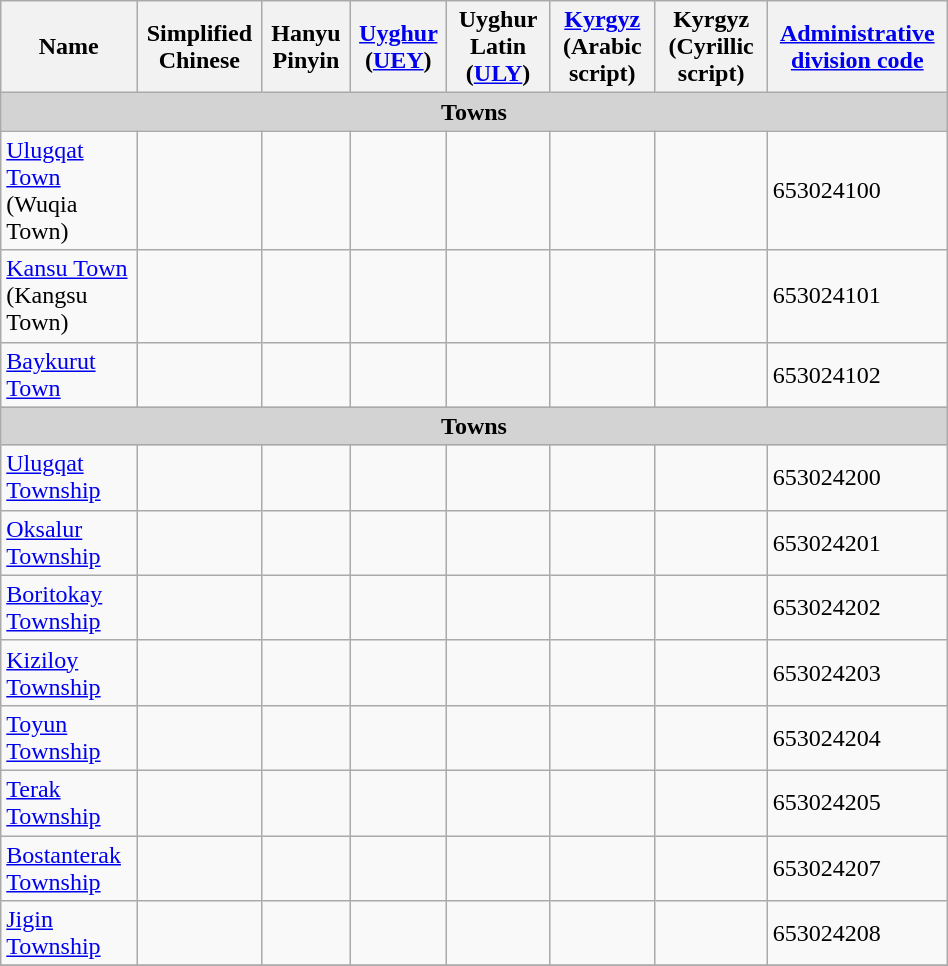<table class="wikitable" align="center" style="width:50%; border="1">
<tr>
<th>Name</th>
<th>Simplified Chinese</th>
<th>Hanyu Pinyin</th>
<th><a href='#'>Uyghur</a> (<a href='#'>UEY</a>)</th>
<th>Uyghur Latin (<a href='#'>ULY</a>)</th>
<th><a href='#'>Kyrgyz</a> (Arabic script)</th>
<th>Kyrgyz (Cyrillic script)</th>
<th><a href='#'>Administrative division code</a></th>
</tr>
<tr>
<td colspan="9"  style="text-align:center; background:#d3d3d3;"><strong>Towns</strong></td>
</tr>
<tr --------->
<td><a href='#'>Ulugqat Town</a><br>(Wuqia Town)</td>
<td></td>
<td></td>
<td></td>
<td></td>
<td></td>
<td></td>
<td>653024100</td>
</tr>
<tr>
<td><a href='#'>Kansu Town</a><br>(Kangsu Town)</td>
<td></td>
<td></td>
<td></td>
<td></td>
<td></td>
<td></td>
<td>653024101</td>
</tr>
<tr>
<td><a href='#'>Baykurut Town</a></td>
<td></td>
<td></td>
<td></td>
<td></td>
<td></td>
<td></td>
<td>653024102</td>
</tr>
<tr>
<td colspan="9"  style="text-align:center; background:#d3d3d3;"><strong>Towns</strong></td>
</tr>
<tr --------->
<td><a href='#'>Ulugqat Township</a></td>
<td></td>
<td></td>
<td></td>
<td></td>
<td></td>
<td></td>
<td>653024200</td>
</tr>
<tr>
<td><a href='#'>Oksalur Township</a></td>
<td></td>
<td></td>
<td></td>
<td></td>
<td></td>
<td></td>
<td>653024201</td>
</tr>
<tr>
<td><a href='#'>Boritokay Township</a></td>
<td></td>
<td></td>
<td></td>
<td></td>
<td></td>
<td></td>
<td>653024202</td>
</tr>
<tr>
<td><a href='#'>Kiziloy Township</a></td>
<td></td>
<td></td>
<td></td>
<td></td>
<td></td>
<td></td>
<td>653024203</td>
</tr>
<tr>
<td><a href='#'>Toyun Township</a></td>
<td></td>
<td></td>
<td></td>
<td></td>
<td></td>
<td></td>
<td>653024204</td>
</tr>
<tr>
<td><a href='#'>Terak Township</a></td>
<td></td>
<td></td>
<td></td>
<td></td>
<td></td>
<td></td>
<td>653024205</td>
</tr>
<tr>
<td><a href='#'>Bostanterak Township</a></td>
<td></td>
<td></td>
<td></td>
<td></td>
<td></td>
<td></td>
<td>653024207</td>
</tr>
<tr>
<td><a href='#'>Jigin Township</a></td>
<td></td>
<td></td>
<td></td>
<td></td>
<td></td>
<td></td>
<td>653024208</td>
</tr>
<tr>
</tr>
</table>
